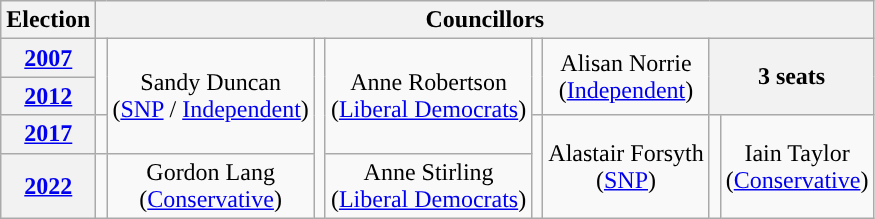<table class="wikitable" style="text-align:center">
<tr>
<th>Election</th>
<th colspan=8>Councillors</th>
</tr>
<tr>
<th><a href='#'>2007</a></th>
<td rowspan=2; style="background-color: "></td>
<td rowspan=3>Sandy Duncan<br>(<a href='#'>SNP</a> / <a href='#'>Independent</a>)</td>
<td rowspan=4; style="background-color: "></td>
<td rowspan=3>Anne Robertson<br>(<a href='#'>Liberal Democrats</a>)</td>
<td rowspan=2; style="background-color: "></td>
<td rowspan=2>Alisan Norrie<br>(<a href='#'>Independent</a>)</td>
<th colspan=2; rowspan=2>3 seats</th>
</tr>
<tr>
<th><a href='#'>2012</a></th>
</tr>
<tr>
<th><a href='#'>2017</a></th>
<td rowspan=1; style="background-color: "></td>
<td rowspan=2; style="background-color: "></td>
<td rowspan=2>Alastair Forsyth<br>(<a href='#'>SNP</a>)</td>
<td rowspan=2; style="background-color: "></td>
<td rowspan=2>Iain Taylor<br>(<a href='#'>Conservative</a>)</td>
</tr>
<tr>
<th><a href='#'>2022</a></th>
<td rowspan=1; style="background-color: "></td>
<td rowspan=1>Gordon Lang<br>(<a href='#'>Conservative</a>)</td>
<td rowspan=1>Anne Stirling<br>(<a href='#'>Liberal Democrats</a>)</td>
</tr>
</table>
